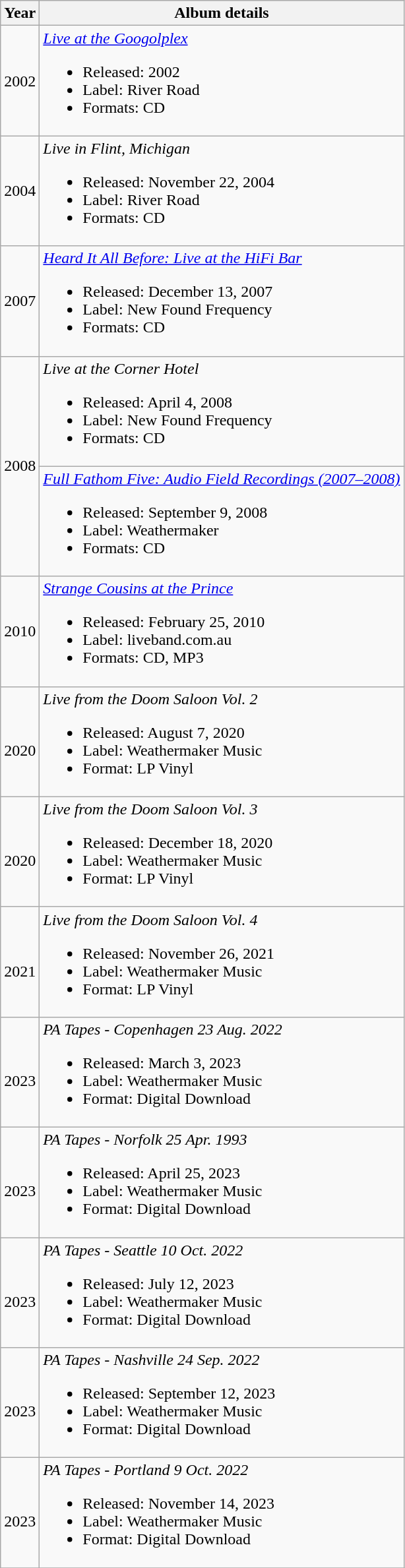<table class="wikitable" border="1">
<tr>
<th>Year</th>
<th>Album details</th>
</tr>
<tr>
<td align="center">2002</td>
<td><em><a href='#'>Live at the Googolplex</a></em><br><ul><li>Released: 2002</li><li>Label: River Road</li><li>Formats: CD</li></ul></td>
</tr>
<tr>
<td align="center">2004</td>
<td><em>Live in Flint, Michigan</em><br><ul><li>Released: November 22, 2004</li><li>Label: River Road</li><li>Formats: CD</li></ul></td>
</tr>
<tr>
<td align="center">2007</td>
<td><em><a href='#'>Heard It All Before: Live at the HiFi Bar</a></em><br><ul><li>Released: December 13, 2007</li><li>Label: New Found Frequency</li><li>Formats: CD</li></ul></td>
</tr>
<tr>
<td align="center" rowspan="2">2008</td>
<td><em>Live at the Corner Hotel</em><br><ul><li>Released: April 4, 2008</li><li>Label: New Found Frequency</li><li>Formats: CD</li></ul></td>
</tr>
<tr>
<td><em><a href='#'>Full Fathom Five: Audio Field Recordings (2007–2008)</a></em><br><ul><li>Released: September 9, 2008</li><li>Label: Weathermaker</li><li>Formats: CD</li></ul></td>
</tr>
<tr>
<td align="center">2010</td>
<td><em><a href='#'>Strange Cousins at the Prince</a></em><br><ul><li>Released: February 25, 2010</li><li>Label: liveband.com.au</li><li>Formats: CD, MP3</li></ul></td>
</tr>
<tr>
<td><br>2020</td>
<td><em>Live from the Doom Saloon Vol. 2</em><br><ul><li>Released: August 7, 2020</li><li>Label: Weathermaker Music</li><li>Format: LP Vinyl</li></ul></td>
</tr>
<tr>
<td><br>2020</td>
<td><em>Live from the Doom Saloon Vol. 3</em><br><ul><li>Released: December 18, 2020</li><li>Label: Weathermaker Music</li><li>Format: LP Vinyl</li></ul></td>
</tr>
<tr>
<td><br>2021</td>
<td><em>Live from the Doom Saloon Vol. 4</em><br><ul><li>Released: November 26, 2021</li><li>Label: Weathermaker Music</li><li>Format: LP Vinyl</li></ul></td>
</tr>
<tr>
<td><br>2023</td>
<td><em>PA Tapes - Copenhagen 23 Aug. 2022</em><br><ul><li>Released: March 3, 2023</li><li>Label: Weathermaker Music</li><li>Format: Digital Download</li></ul></td>
</tr>
<tr>
<td><br>2023</td>
<td><em>PA Tapes - Norfolk 25 Apr. 1993</em><br><ul><li>Released: April 25, 2023</li><li>Label: Weathermaker Music</li><li>Format: Digital Download</li></ul></td>
</tr>
<tr>
<td><br>2023</td>
<td><em>PA Tapes - Seattle 10 Oct. 2022</em><br><ul><li>Released: July 12, 2023</li><li>Label: Weathermaker Music</li><li>Format: Digital Download</li></ul></td>
</tr>
<tr>
<td><br>2023</td>
<td><em>PA Tapes - Nashville 24 Sep. 2022</em><br><ul><li>Released: September 12, 2023</li><li>Label: Weathermaker Music</li><li>Format: Digital Download</li></ul></td>
</tr>
<tr>
<td><br>2023</td>
<td><em>PA Tapes - Portland 9 Oct. 2022</em><br><ul><li>Released: November 14, 2023</li><li>Label: Weathermaker Music</li><li>Format: Digital Download</li></ul></td>
</tr>
<tr>
</tr>
</table>
